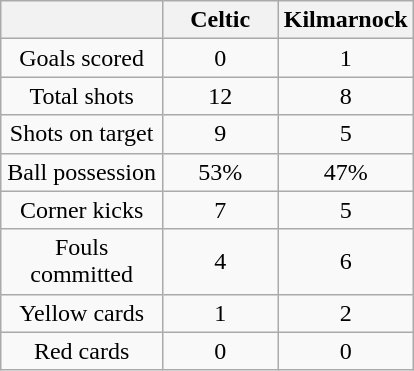<table class="wikitable" style="text-align: center;float:right">
<tr>
<th width=100></th>
<th width=70>Celtic</th>
<th width=70>Kilmarnock</th>
</tr>
<tr>
<td>Goals scored</td>
<td>0</td>
<td>1</td>
</tr>
<tr>
<td>Total shots</td>
<td>12</td>
<td>8</td>
</tr>
<tr>
<td>Shots on target</td>
<td>9</td>
<td>5</td>
</tr>
<tr>
<td>Ball possession</td>
<td>53%</td>
<td>47%</td>
</tr>
<tr>
<td>Corner kicks</td>
<td>7</td>
<td>5</td>
</tr>
<tr>
<td>Fouls committed</td>
<td>4</td>
<td>6</td>
</tr>
<tr>
<td>Yellow cards</td>
<td>1</td>
<td>2</td>
</tr>
<tr>
<td>Red cards</td>
<td>0</td>
<td>0</td>
</tr>
</table>
